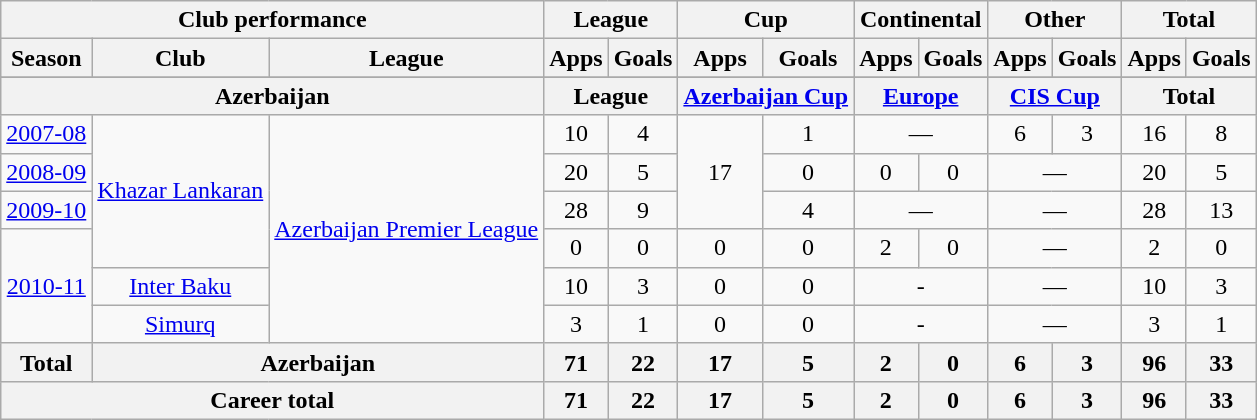<table class="wikitable" style="text-align:center">
<tr>
<th colspan=3>Club performance</th>
<th colspan=2>League</th>
<th colspan=2>Cup</th>
<th colspan=2>Continental</th>
<th colspan=2>Other</th>
<th colspan=2>Total</th>
</tr>
<tr>
<th>Season</th>
<th>Club</th>
<th>League</th>
<th>Apps</th>
<th>Goals</th>
<th>Apps</th>
<th>Goals</th>
<th>Apps</th>
<th>Goals</th>
<th>Apps</th>
<th>Goals</th>
<th>Apps</th>
<th>Goals</th>
</tr>
<tr>
</tr>
<tr>
<th colspan=3>Azerbaijan</th>
<th colspan=2>League</th>
<th colspan=2><a href='#'>Azerbaijan Cup</a></th>
<th colspan=2><a href='#'>Europe</a></th>
<th colspan=2><a href='#'>CIS Cup</a></th>
<th colspan=2>Total</th>
</tr>
<tr>
<td><a href='#'>2007-08</a></td>
<td rowspan="4"><a href='#'>Khazar Lankaran</a></td>
<td rowspan="6"><a href='#'>Azerbaijan Premier League</a></td>
<td>10</td>
<td>4</td>
<td rowspan="3">17</td>
<td>1</td>
<td colspan="2">—</td>
<td>6</td>
<td>3</td>
<td>16</td>
<td>8</td>
</tr>
<tr>
<td><a href='#'>2008-09</a></td>
<td>20</td>
<td>5</td>
<td>0</td>
<td>0</td>
<td>0</td>
<td colspan="2">—</td>
<td>20</td>
<td>5</td>
</tr>
<tr>
<td><a href='#'>2009-10</a></td>
<td>28</td>
<td>9</td>
<td>4</td>
<td colspan="2">—</td>
<td colspan="2">—</td>
<td>28</td>
<td>13</td>
</tr>
<tr>
<td rowspan="3"><a href='#'>2010-11</a></td>
<td>0</td>
<td>0</td>
<td>0</td>
<td>0</td>
<td>2</td>
<td>0</td>
<td colspan="2">—</td>
<td>2</td>
<td>0</td>
</tr>
<tr>
<td><a href='#'>Inter Baku</a></td>
<td>10</td>
<td>3</td>
<td>0</td>
<td>0</td>
<td colspan="2">-</td>
<td colspan="2">—</td>
<td>10</td>
<td>3</td>
</tr>
<tr>
<td><a href='#'>Simurq</a></td>
<td>3</td>
<td>1</td>
<td>0</td>
<td>0</td>
<td colspan="2">-</td>
<td colspan="2">—</td>
<td>3</td>
<td>1</td>
</tr>
<tr>
<th rowspan=1>Total</th>
<th colspan=2>Azerbaijan</th>
<th>71</th>
<th>22</th>
<th>17</th>
<th>5</th>
<th>2</th>
<th>0</th>
<th>6</th>
<th>3</th>
<th>96</th>
<th>33</th>
</tr>
<tr>
<th colspan=3>Career total</th>
<th>71</th>
<th>22</th>
<th>17</th>
<th>5</th>
<th>2</th>
<th>0</th>
<th>6</th>
<th>3</th>
<th>96</th>
<th>33</th>
</tr>
</table>
